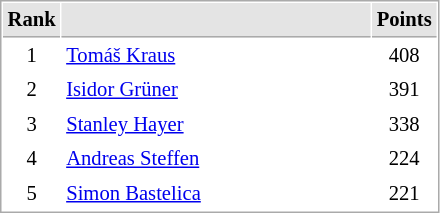<table cellspacing="1" cellpadding="3" style="border:1px solid #AAAAAA;font-size:86%">
<tr bgcolor="#E4E4E4">
<th style="border-bottom:1px solid #AAAAAA" width=10>Rank</th>
<th style="border-bottom:1px solid #AAAAAA" width=200></th>
<th style="border-bottom:1px solid #AAAAAA" width=20>Points</th>
</tr>
<tr>
<td align="center">1</td>
<td> <a href='#'>Tomáš Kraus</a></td>
<td align=center>408</td>
</tr>
<tr>
<td align="center">2</td>
<td> <a href='#'>Isidor Grüner</a></td>
<td align=center>391</td>
</tr>
<tr>
<td align="center">3</td>
<td> <a href='#'>Stanley Hayer</a></td>
<td align=center>338</td>
</tr>
<tr>
<td align="center">4</td>
<td> <a href='#'>Andreas Steffen</a></td>
<td align=center>224</td>
</tr>
<tr>
<td align="center">5</td>
<td> <a href='#'>Simon Bastelica</a></td>
<td align=center>221</td>
</tr>
</table>
